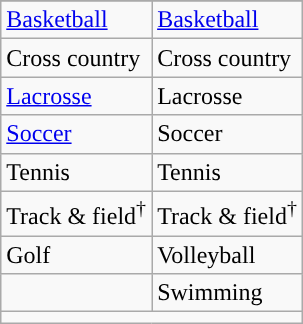<table class="wikitable" style=" ">
<tr>
</tr>
<tr>
<td><a href='#'>Basketball</a></td>
<td><a href='#'>Basketball</a></td>
</tr>
<tr>
<td>Cross country</td>
<td>Cross country</td>
</tr>
<tr>
<td><a href='#'>Lacrosse</a></td>
<td>Lacrosse</td>
</tr>
<tr>
<td><a href='#'>Soccer</a></td>
<td>Soccer</td>
</tr>
<tr>
<td>Tennis</td>
<td>Tennis</td>
</tr>
<tr>
<td>Track & field<sup>†</sup></td>
<td>Track & field<sup>†</sup></td>
</tr>
<tr>
<td>Golf</td>
<td>Volleyball</td>
</tr>
<tr>
<td></td>
<td>Swimming</td>
</tr>
<tr>
<td colspan="2"></td>
</tr>
</table>
